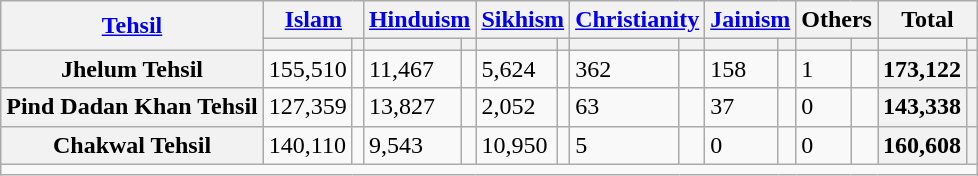<table class="wikitable sortable">
<tr>
<th rowspan="2"><a href='#'>Tehsil</a></th>
<th colspan="2"><a href='#'>Islam</a> </th>
<th colspan="2"><a href='#'>Hinduism</a> </th>
<th colspan="2"><a href='#'>Sikhism</a> </th>
<th colspan="2"><a href='#'>Christianity</a> </th>
<th colspan="2"><a href='#'>Jainism</a> </th>
<th colspan="2">Others</th>
<th colspan="2">Total</th>
</tr>
<tr>
<th><a href='#'></a></th>
<th></th>
<th></th>
<th></th>
<th></th>
<th></th>
<th></th>
<th></th>
<th></th>
<th></th>
<th></th>
<th></th>
<th></th>
<th></th>
</tr>
<tr>
<th>Jhelum Tehsil</th>
<td>155,510</td>
<td></td>
<td>11,467</td>
<td></td>
<td>5,624</td>
<td></td>
<td>362</td>
<td></td>
<td>158</td>
<td></td>
<td>1</td>
<td></td>
<th>173,122</th>
<th></th>
</tr>
<tr>
<th>Pind Dadan Khan Tehsil</th>
<td>127,359</td>
<td></td>
<td>13,827</td>
<td></td>
<td>2,052</td>
<td></td>
<td>63</td>
<td></td>
<td>37</td>
<td></td>
<td>0</td>
<td></td>
<th>143,338</th>
<th></th>
</tr>
<tr>
<th>Chakwal Tehsil</th>
<td>140,110</td>
<td></td>
<td>9,543</td>
<td></td>
<td>10,950</td>
<td></td>
<td>5</td>
<td></td>
<td>0</td>
<td></td>
<td>0</td>
<td></td>
<th>160,608</th>
<th></th>
</tr>
<tr class="sortbottom">
<td colspan="15"></td>
</tr>
</table>
